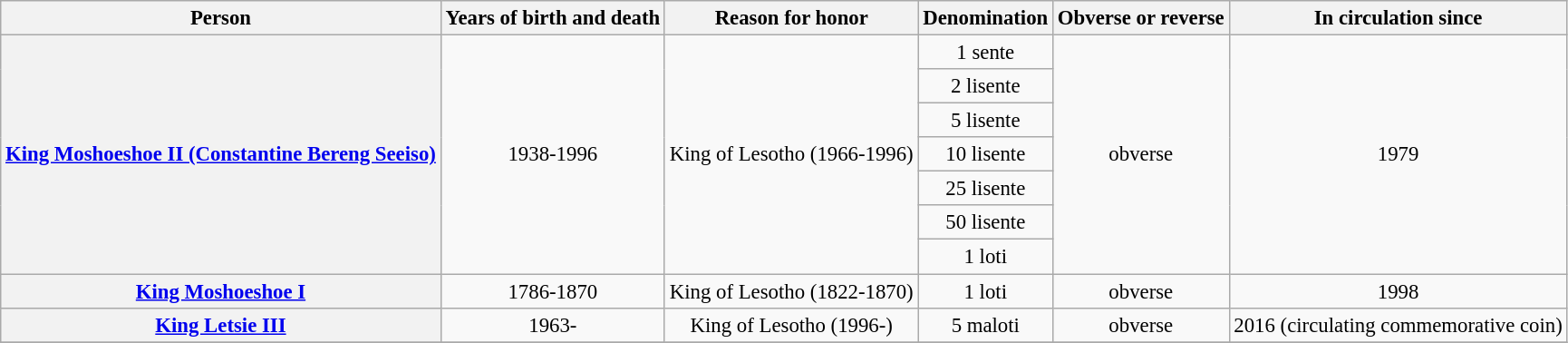<table class="wikitable" style="font-size:95%; text-align:center;">
<tr>
<th>Person</th>
<th>Years of birth and death</th>
<th>Reason for honor</th>
<th>Denomination</th>
<th>Obverse or reverse</th>
<th>In circulation since</th>
</tr>
<tr>
<th rowspan="7"><a href='#'>King Moshoeshoe II (Constantine Bereng Seeiso)</a></th>
<td rowspan="7">1938-1996</td>
<td rowspan="7">King of Lesotho (1966-1996)</td>
<td>1 sente</td>
<td rowspan="7">obverse</td>
<td rowspan="7">1979</td>
</tr>
<tr>
<td>2 lisente</td>
</tr>
<tr>
<td>5 lisente</td>
</tr>
<tr>
<td>10 lisente</td>
</tr>
<tr>
<td>25 lisente</td>
</tr>
<tr>
<td>50 lisente</td>
</tr>
<tr>
<td>1 loti</td>
</tr>
<tr>
<th><a href='#'>King Moshoeshoe I</a></th>
<td>1786-1870</td>
<td>King of Lesotho (1822-1870)</td>
<td>1 loti</td>
<td>obverse</td>
<td>1998</td>
</tr>
<tr>
<th><a href='#'>King Letsie III</a></th>
<td>1963-</td>
<td>King of Lesotho (1996-)</td>
<td>5 maloti</td>
<td>obverse</td>
<td>2016 (circulating commemorative coin)</td>
</tr>
<tr>
</tr>
</table>
